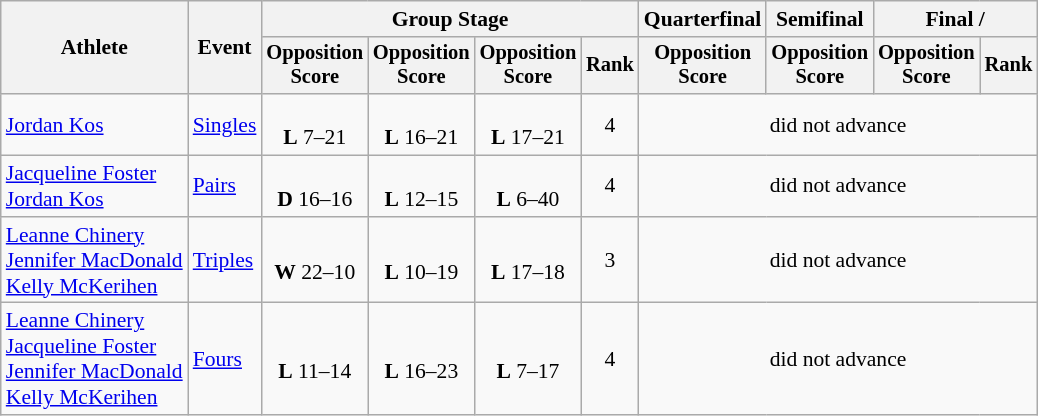<table class="wikitable" style="font-size:90%">
<tr>
<th rowspan=2>Athlete</th>
<th rowspan=2>Event</th>
<th colspan=4>Group Stage</th>
<th>Quarterfinal</th>
<th>Semifinal</th>
<th colspan=2>Final / </th>
</tr>
<tr style="font-size:95%">
<th>Opposition<br>Score</th>
<th>Opposition<br>Score</th>
<th>Opposition<br>Score</th>
<th>Rank</th>
<th>Opposition<br>Score</th>
<th>Opposition<br>Score</th>
<th>Opposition<br>Score</th>
<th>Rank</th>
</tr>
<tr align=center>
<td align=left><a href='#'>Jordan Kos</a></td>
<td align=left><a href='#'>Singles</a></td>
<td><br><strong>L</strong> 7–21</td>
<td><br><strong>L</strong> 16–21</td>
<td><br><strong>L</strong> 17–21</td>
<td>4</td>
<td colspan=4>did not advance</td>
</tr>
<tr align=center>
<td align=left><a href='#'>Jacqueline Foster</a><br><a href='#'>Jordan Kos</a></td>
<td align=left><a href='#'>Pairs</a></td>
<td><br><strong>D</strong> 16–16</td>
<td><br><strong>L</strong> 12–15</td>
<td><br><strong>L</strong> 6–40</td>
<td>4</td>
<td colspan=4>did not advance</td>
</tr>
<tr align=center>
<td align=left><a href='#'>Leanne Chinery</a><br><a href='#'>Jennifer MacDonald</a><br><a href='#'>Kelly McKerihen</a></td>
<td align=left><a href='#'>Triples</a></td>
<td><br><strong>W</strong> 22–10</td>
<td><br><strong>L</strong> 10–19</td>
<td><br><strong>L</strong> 17–18</td>
<td>3</td>
<td colspan=4>did not advance</td>
</tr>
<tr align=center>
<td align=left><a href='#'>Leanne Chinery</a><br><a href='#'>Jacqueline Foster</a><br><a href='#'>Jennifer MacDonald</a><br><a href='#'>Kelly McKerihen</a></td>
<td align=left><a href='#'>Fours</a></td>
<td><br><strong>L</strong> 11–14</td>
<td><br><strong>L</strong> 16–23</td>
<td><br><strong>L</strong> 7–17</td>
<td>4</td>
<td colspan=4>did not advance</td>
</tr>
</table>
